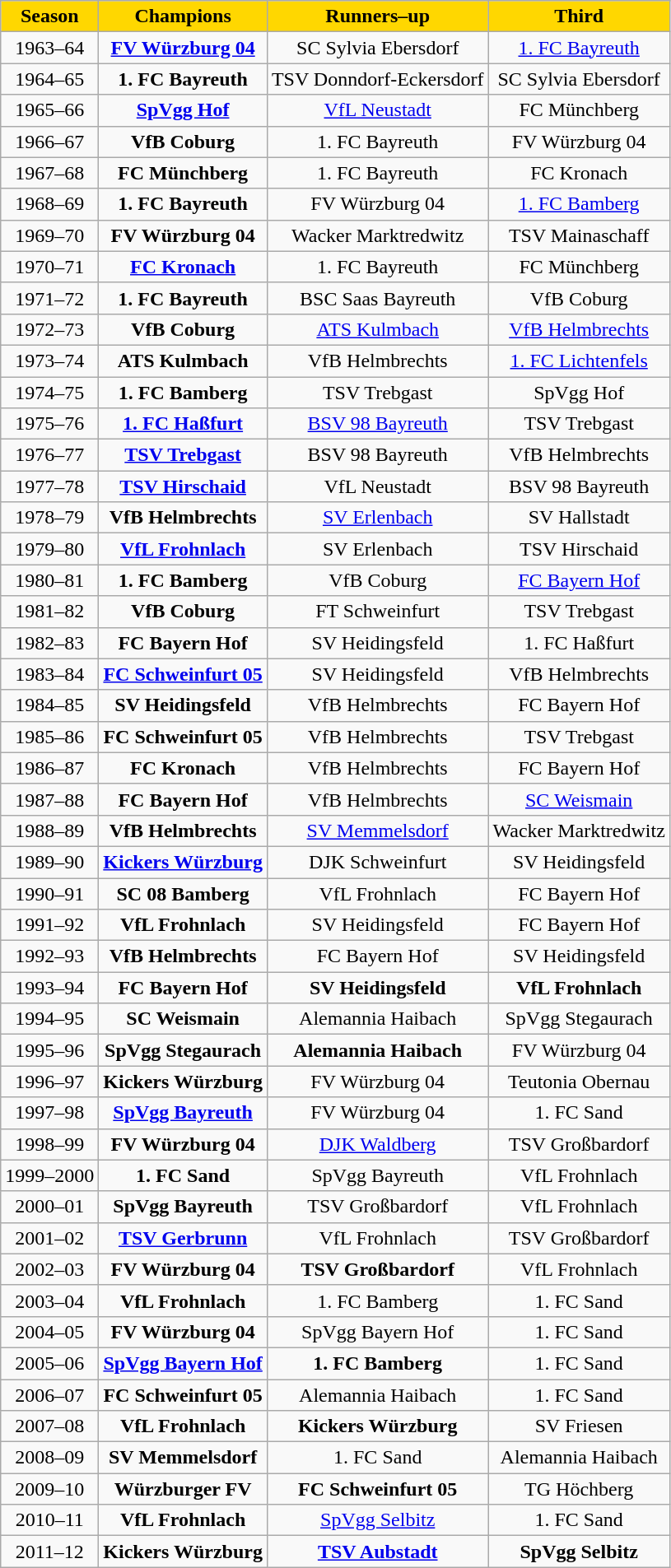<table class="wikitable">
<tr align="center" style="background:#FFD700">
<td><strong>Season</strong></td>
<td><strong>Champions</strong></td>
<td><strong>Runners–up</strong></td>
<td><strong>Third</strong></td>
</tr>
<tr align="center">
<td>1963–64</td>
<td><strong><a href='#'>FV Würzburg 04</a></strong></td>
<td>SC Sylvia Ebersdorf</td>
<td><a href='#'>1. FC Bayreuth</a></td>
</tr>
<tr align="center">
<td>1964–65</td>
<td><strong>1. FC Bayreuth</strong></td>
<td>TSV Donndorf-Eckersdorf</td>
<td>SC Sylvia Ebersdorf</td>
</tr>
<tr align="center">
<td>1965–66</td>
<td><strong><a href='#'>SpVgg Hof</a></strong></td>
<td><a href='#'>VfL Neustadt</a></td>
<td>FC Münchberg</td>
</tr>
<tr align="center">
<td>1966–67</td>
<td><strong>VfB Coburg</strong></td>
<td>1. FC Bayreuth</td>
<td>FV Würzburg 04</td>
</tr>
<tr align="center">
<td>1967–68</td>
<td><strong>FC Münchberg</strong></td>
<td>1. FC Bayreuth</td>
<td>FC Kronach</td>
</tr>
<tr align="center">
<td>1968–69</td>
<td><strong>1. FC Bayreuth</strong></td>
<td>FV Würzburg 04</td>
<td><a href='#'>1. FC Bamberg</a></td>
</tr>
<tr align="center">
<td>1969–70</td>
<td><strong>FV Würzburg 04</strong></td>
<td>Wacker Marktredwitz</td>
<td>TSV Mainaschaff</td>
</tr>
<tr align="center">
<td>1970–71</td>
<td><strong><a href='#'>FC Kronach</a></strong></td>
<td>1. FC Bayreuth</td>
<td>FC Münchberg</td>
</tr>
<tr align="center">
<td>1971–72</td>
<td><strong>1. FC Bayreuth</strong></td>
<td>BSC Saas Bayreuth</td>
<td>VfB Coburg</td>
</tr>
<tr align="center">
<td>1972–73</td>
<td><strong>VfB Coburg</strong></td>
<td><a href='#'>ATS Kulmbach</a></td>
<td><a href='#'>VfB Helmbrechts</a></td>
</tr>
<tr align="center">
<td>1973–74</td>
<td><strong>ATS Kulmbach</strong></td>
<td>VfB Helmbrechts</td>
<td><a href='#'>1. FC Lichtenfels</a></td>
</tr>
<tr align="center">
<td>1974–75</td>
<td><strong>1. FC Bamberg</strong></td>
<td>TSV Trebgast</td>
<td>SpVgg Hof</td>
</tr>
<tr align="center">
<td>1975–76</td>
<td><strong><a href='#'>1. FC Haßfurt</a></strong></td>
<td><a href='#'>BSV 98 Bayreuth</a></td>
<td>TSV Trebgast</td>
</tr>
<tr align="center">
<td>1976–77</td>
<td><strong><a href='#'>TSV Trebgast</a></strong></td>
<td>BSV 98 Bayreuth</td>
<td>VfB Helmbrechts</td>
</tr>
<tr align="center">
<td>1977–78</td>
<td><strong><a href='#'>TSV Hirschaid</a></strong></td>
<td>VfL Neustadt</td>
<td>BSV 98 Bayreuth</td>
</tr>
<tr align="center">
<td>1978–79</td>
<td><strong>VfB Helmbrechts</strong></td>
<td><a href='#'>SV Erlenbach</a></td>
<td>SV Hallstadt</td>
</tr>
<tr align="center">
<td>1979–80</td>
<td><strong><a href='#'>VfL Frohnlach</a></strong></td>
<td>SV Erlenbach</td>
<td>TSV Hirschaid</td>
</tr>
<tr align="center">
<td>1980–81</td>
<td><strong>1. FC Bamberg</strong></td>
<td>VfB Coburg</td>
<td><a href='#'>FC Bayern Hof</a></td>
</tr>
<tr align="center">
<td>1981–82</td>
<td><strong>VfB Coburg</strong></td>
<td>FT Schweinfurt</td>
<td>TSV Trebgast</td>
</tr>
<tr align="center">
<td>1982–83</td>
<td><strong>FC Bayern Hof</strong></td>
<td>SV Heidingsfeld</td>
<td>1. FC Haßfurt</td>
</tr>
<tr align="center">
<td>1983–84</td>
<td><strong><a href='#'>FC Schweinfurt 05</a></strong></td>
<td>SV Heidingsfeld</td>
<td>VfB Helmbrechts</td>
</tr>
<tr align="center">
<td>1984–85</td>
<td><strong>SV Heidingsfeld</strong></td>
<td>VfB Helmbrechts</td>
<td>FC Bayern Hof</td>
</tr>
<tr align="center">
<td>1985–86</td>
<td><strong>FC Schweinfurt 05</strong></td>
<td>VfB Helmbrechts</td>
<td>TSV Trebgast</td>
</tr>
<tr align="center">
<td>1986–87</td>
<td><strong>FC Kronach</strong></td>
<td>VfB Helmbrechts</td>
<td>FC Bayern Hof</td>
</tr>
<tr align="center">
<td>1987–88</td>
<td><strong>FC Bayern Hof</strong></td>
<td>VfB Helmbrechts</td>
<td><a href='#'>SC Weismain</a></td>
</tr>
<tr align="center">
<td>1988–89</td>
<td><strong>VfB Helmbrechts</strong></td>
<td><a href='#'>SV Memmelsdorf</a></td>
<td>Wacker Marktredwitz</td>
</tr>
<tr align="center">
<td>1989–90</td>
<td><strong><a href='#'>Kickers Würzburg</a></strong></td>
<td>DJK Schweinfurt</td>
<td>SV Heidingsfeld</td>
</tr>
<tr align="center">
<td>1990–91</td>
<td><strong>SC 08 Bamberg</strong></td>
<td>VfL Frohnlach</td>
<td>FC Bayern Hof</td>
</tr>
<tr align="center">
<td>1991–92</td>
<td><strong>VfL Frohnlach</strong></td>
<td>SV Heidingsfeld</td>
<td>FC Bayern Hof</td>
</tr>
<tr align="center">
<td>1992–93</td>
<td><strong>VfB Helmbrechts</strong></td>
<td>FC Bayern Hof</td>
<td>SV Heidingsfeld</td>
</tr>
<tr align="center">
<td>1993–94</td>
<td><strong>FC Bayern Hof</strong></td>
<td><strong>SV Heidingsfeld</strong></td>
<td><strong>VfL Frohnlach</strong></td>
</tr>
<tr align="center">
<td>1994–95</td>
<td><strong>SC Weismain</strong></td>
<td>Alemannia Haibach</td>
<td>SpVgg Stegaurach</td>
</tr>
<tr align="center">
<td>1995–96</td>
<td><strong>SpVgg Stegaurach</strong></td>
<td><strong>Alemannia Haibach</strong></td>
<td>FV Würzburg 04</td>
</tr>
<tr align="center">
<td>1996–97</td>
<td><strong>Kickers Würzburg</strong></td>
<td>FV Würzburg 04</td>
<td>Teutonia Obernau</td>
</tr>
<tr align="center">
<td>1997–98</td>
<td><strong><a href='#'>SpVgg Bayreuth</a></strong></td>
<td>FV Würzburg 04</td>
<td>1. FC Sand</td>
</tr>
<tr align="center">
<td>1998–99</td>
<td><strong>FV Würzburg 04</strong></td>
<td><a href='#'>DJK Waldberg</a></td>
<td>TSV Großbardorf</td>
</tr>
<tr align="center">
<td>1999–2000</td>
<td><strong>1. FC Sand</strong></td>
<td>SpVgg Bayreuth</td>
<td>VfL Frohnlach</td>
</tr>
<tr align="center">
<td>2000–01</td>
<td><strong>SpVgg Bayreuth</strong></td>
<td>TSV Großbardorf</td>
<td>VfL Frohnlach</td>
</tr>
<tr align="center">
<td>2001–02</td>
<td><strong><a href='#'>TSV Gerbrunn</a></strong></td>
<td>VfL Frohnlach</td>
<td>TSV Großbardorf</td>
</tr>
<tr align="center">
<td>2002–03</td>
<td><strong>FV Würzburg 04</strong></td>
<td><strong>TSV Großbardorf</strong></td>
<td>VfL Frohnlach</td>
</tr>
<tr align="center">
<td>2003–04</td>
<td><strong>VfL Frohnlach</strong></td>
<td>1. FC Bamberg</td>
<td>1. FC Sand</td>
</tr>
<tr align="center">
<td>2004–05</td>
<td><strong>FV Würzburg 04</strong></td>
<td>SpVgg Bayern Hof</td>
<td>1. FC Sand</td>
</tr>
<tr align="center">
<td>2005–06</td>
<td><strong><a href='#'>SpVgg Bayern Hof</a></strong></td>
<td><strong>1. FC Bamberg</strong></td>
<td>1. FC Sand</td>
</tr>
<tr align="center">
<td>2006–07</td>
<td><strong>FC Schweinfurt 05</strong></td>
<td>Alemannia Haibach</td>
<td>1. FC Sand</td>
</tr>
<tr align="center">
<td>2007–08</td>
<td><strong>VfL Frohnlach</strong></td>
<td><strong>Kickers Würzburg</strong></td>
<td>SV Friesen</td>
</tr>
<tr align="center">
<td>2008–09</td>
<td><strong>SV Memmelsdorf</strong></td>
<td>1. FC Sand</td>
<td>Alemannia Haibach</td>
</tr>
<tr align="center">
<td>2009–10</td>
<td><strong>Würzburger FV</strong></td>
<td><strong>FC Schweinfurt 05</strong></td>
<td>TG Höchberg</td>
</tr>
<tr align="center">
<td>2010–11</td>
<td><strong>VfL Frohnlach</strong></td>
<td><a href='#'>SpVgg Selbitz</a></td>
<td>1. FC Sand</td>
</tr>
<tr align="center">
<td>2011–12</td>
<td><strong>Kickers Würzburg</strong></td>
<td><strong><a href='#'>TSV Aubstadt</a></strong></td>
<td><strong>SpVgg Selbitz</strong></td>
</tr>
</table>
